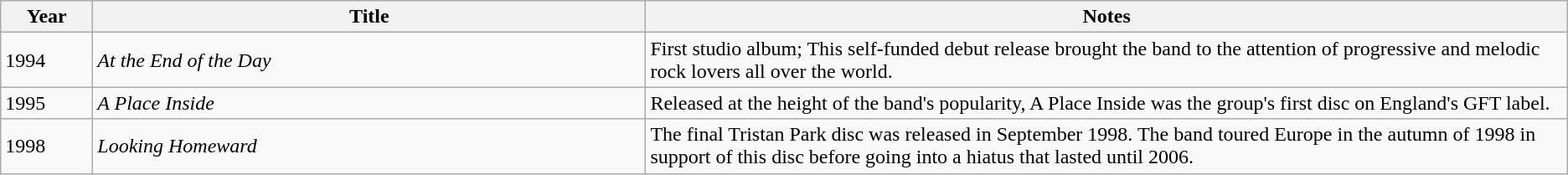<table class="wikitable">
<tr>
<th width=5%>Year</th>
<th width=30%>Title</th>
<th width=50%>Notes</th>
</tr>
<tr>
<td>1994</td>
<td><em>At the End of the Day</em></td>
<td>First studio album; This self-funded debut release brought the band to the attention of progressive and melodic rock lovers all over the world.</td>
</tr>
<tr>
<td>1995</td>
<td><em>A Place Inside</em></td>
<td>Released at the height of the band's popularity, A Place Inside was the group's first disc on England's GFT label.</td>
</tr>
<tr>
<td>1998</td>
<td><em>Looking Homeward</em></td>
<td>The final Tristan Park disc was released in September 1998. The band toured Europe in the autumn of 1998 in support of this disc before going into a hiatus that lasted until 2006.</td>
</tr>
</table>
